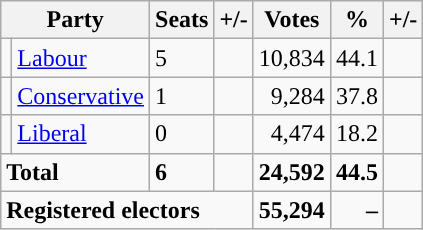<table class="wikitable sortable">
<tr>
<th colspan="2">Party</th>
<th>Seats</th>
<th>+/-</th>
<th>Votes</th>
<th>%</th>
<th>+/-</th>
</tr>
<tr>
<td style="background-color: "></td>
<td><a href='#'>Labour</a></td>
<td>5</td>
<td></td>
<td style="text-align:right;">10,834</td>
<td style="text-align:right;">44.1</td>
<td style="text-align:right;"></td>
</tr>
<tr>
<td style="background-color: "></td>
<td><a href='#'>Conservative</a></td>
<td>1</td>
<td></td>
<td style="text-align:right;">9,284</td>
<td style="text-align:right;">37.8</td>
<td style="text-align:right;"></td>
</tr>
<tr>
<td style="background-color: "></td>
<td><a href='#'>Liberal</a></td>
<td>0</td>
<td></td>
<td style="text-align:right;">4,474</td>
<td style="text-align:right;">18.2</td>
<td style="text-align:right;"></td>
</tr>
<tr>
<td colspan="2"><strong>Total</strong></td>
<td><strong>6</strong></td>
<td></td>
<td style="text-align:right;"><strong>24,592</strong></td>
<td style="text-align:right;"><strong>44.5</strong></td>
<td style="text-align:right;"></td>
</tr>
<tr>
<td colspan="4"><strong>Registered electors</strong></td>
<td style="text-align:right;"><strong>55,294</strong></td>
<td style="text-align:right;"><strong>–</strong></td>
<td style="text-align:right;"></td>
</tr>
</table>
